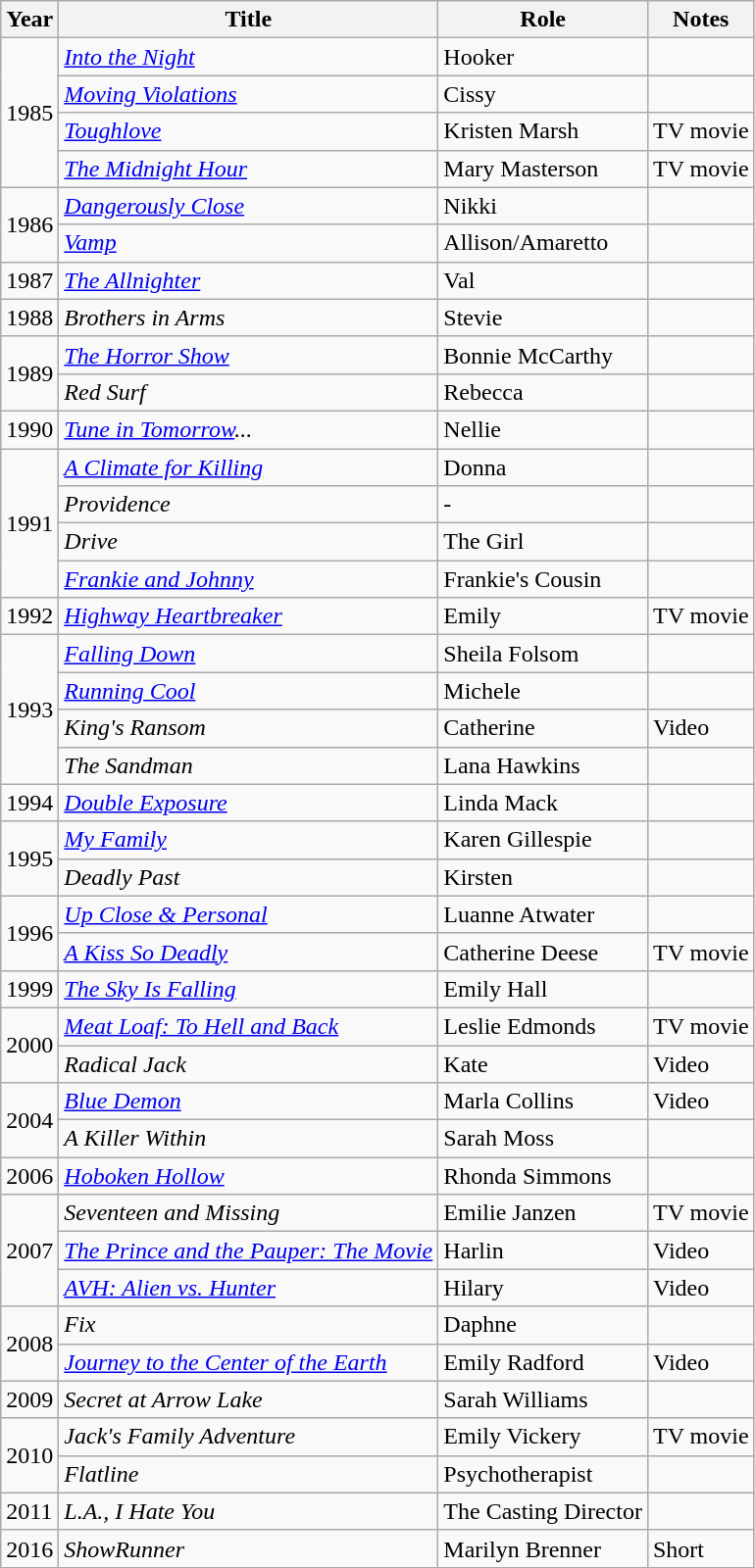<table class="wikitable sortable">
<tr>
<th>Year</th>
<th>Title</th>
<th>Role</th>
<th>Notes</th>
</tr>
<tr>
<td rowspan="4">1985</td>
<td><em><a href='#'>Into the Night</a></em></td>
<td>Hooker</td>
<td></td>
</tr>
<tr>
<td><em><a href='#'>Moving Violations</a></em></td>
<td>Cissy</td>
<td></td>
</tr>
<tr>
<td><em><a href='#'>Toughlove</a></em></td>
<td>Kristen Marsh</td>
<td>TV movie</td>
</tr>
<tr>
<td><em><a href='#'>The Midnight Hour</a></em></td>
<td>Mary Masterson</td>
<td>TV movie</td>
</tr>
<tr>
<td rowspan="2">1986</td>
<td><em><a href='#'>Dangerously Close</a></em></td>
<td>Nikki</td>
<td></td>
</tr>
<tr>
<td><em><a href='#'>Vamp</a></em></td>
<td>Allison/Amaretto</td>
<td></td>
</tr>
<tr>
<td>1987</td>
<td><em><a href='#'>The Allnighter</a></em></td>
<td>Val</td>
<td></td>
</tr>
<tr>
<td>1988</td>
<td><em>Brothers in Arms</em></td>
<td>Stevie</td>
<td></td>
</tr>
<tr>
<td rowspan="2">1989</td>
<td><em><a href='#'>The Horror Show</a></em></td>
<td>Bonnie McCarthy</td>
<td></td>
</tr>
<tr>
<td><em>Red Surf</em></td>
<td>Rebecca</td>
<td></td>
</tr>
<tr>
<td>1990</td>
<td><em><a href='#'>Tune in Tomorrow</a>...</em></td>
<td>Nellie</td>
<td></td>
</tr>
<tr>
<td rowspan="4">1991</td>
<td><em><a href='#'>A Climate for Killing</a></em></td>
<td>Donna</td>
<td></td>
</tr>
<tr>
<td><em>Providence</em></td>
<td>-</td>
<td></td>
</tr>
<tr>
<td><em>Drive</em></td>
<td>The Girl</td>
<td></td>
</tr>
<tr>
<td><em><a href='#'>Frankie and Johnny</a></em></td>
<td>Frankie's Cousin</td>
<td></td>
</tr>
<tr>
<td>1992</td>
<td><em><a href='#'>Highway Heartbreaker</a></em></td>
<td>Emily</td>
<td>TV movie</td>
</tr>
<tr>
<td rowspan="4">1993</td>
<td><em><a href='#'>Falling Down</a></em></td>
<td>Sheila Folsom</td>
<td></td>
</tr>
<tr>
<td><em><a href='#'>Running Cool</a></em></td>
<td>Michele</td>
<td></td>
</tr>
<tr>
<td><em>King's Ransom</em></td>
<td>Catherine</td>
<td>Video</td>
</tr>
<tr>
<td><em>The Sandman</em></td>
<td>Lana Hawkins</td>
<td></td>
</tr>
<tr>
<td>1994</td>
<td><em><a href='#'>Double Exposure</a></em></td>
<td>Linda Mack</td>
<td></td>
</tr>
<tr>
<td rowspan="2">1995</td>
<td><em><a href='#'>My Family</a></em></td>
<td>Karen Gillespie</td>
<td></td>
</tr>
<tr>
<td><em>Deadly Past</em></td>
<td>Kirsten</td>
<td></td>
</tr>
<tr>
<td rowspan="2">1996</td>
<td><em><a href='#'>Up Close & Personal</a></em></td>
<td>Luanne Atwater</td>
<td></td>
</tr>
<tr>
<td><em><a href='#'>A Kiss So Deadly</a></em></td>
<td>Catherine Deese</td>
<td>TV movie</td>
</tr>
<tr>
<td>1999</td>
<td><em><a href='#'>The Sky Is Falling</a></em></td>
<td>Emily Hall</td>
<td></td>
</tr>
<tr>
<td rowspan="2">2000</td>
<td><em><a href='#'>Meat Loaf: To Hell and Back</a></em></td>
<td>Leslie Edmonds</td>
<td>TV movie</td>
</tr>
<tr>
<td><em>Radical Jack</em></td>
<td>Kate</td>
<td>Video</td>
</tr>
<tr>
<td rowspan="2">2004</td>
<td><em><a href='#'>Blue Demon</a></em></td>
<td>Marla Collins</td>
<td>Video</td>
</tr>
<tr>
<td><em>A Killer Within</em></td>
<td>Sarah Moss</td>
<td></td>
</tr>
<tr>
<td>2006</td>
<td><em><a href='#'>Hoboken Hollow</a></em></td>
<td>Rhonda Simmons</td>
<td></td>
</tr>
<tr>
<td rowspan="3">2007</td>
<td><em>Seventeen and Missing</em></td>
<td>Emilie Janzen</td>
<td>TV movie</td>
</tr>
<tr>
<td><em><a href='#'>The Prince and the Pauper: The Movie</a></em></td>
<td>Harlin</td>
<td>Video</td>
</tr>
<tr>
<td><em><a href='#'>AVH: Alien vs. Hunter</a></em></td>
<td>Hilary</td>
<td>Video</td>
</tr>
<tr>
<td rowspan="2">2008</td>
<td><em>Fix</em></td>
<td>Daphne</td>
<td></td>
</tr>
<tr>
<td><em><a href='#'>Journey to the Center of the Earth</a></em></td>
<td>Emily Radford</td>
<td>Video</td>
</tr>
<tr>
<td>2009</td>
<td><em>Secret at Arrow Lake</em></td>
<td>Sarah Williams</td>
<td></td>
</tr>
<tr>
<td rowspan="2">2010</td>
<td><em>Jack's Family Adventure</em></td>
<td>Emily Vickery</td>
<td>TV movie</td>
</tr>
<tr>
<td><em>Flatline</em></td>
<td>Psychotherapist</td>
<td></td>
</tr>
<tr>
<td>2011</td>
<td><em>L.A., I Hate You</em></td>
<td>The Casting Director</td>
<td></td>
</tr>
<tr>
<td>2016</td>
<td><em>ShowRunner</em></td>
<td>Marilyn Brenner</td>
<td>Short</td>
</tr>
</table>
